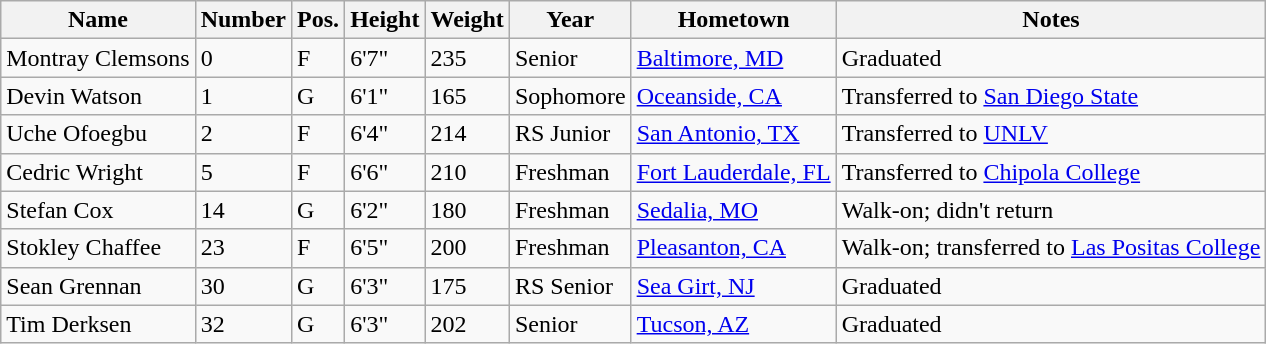<table class="wikitable sortable" border="1">
<tr>
<th>Name</th>
<th>Number</th>
<th>Pos.</th>
<th>Height</th>
<th>Weight</th>
<th>Year</th>
<th>Hometown</th>
<th class="unsortable">Notes</th>
</tr>
<tr>
<td>Montray Clemsons</td>
<td>0</td>
<td>F</td>
<td>6'7"</td>
<td>235</td>
<td>Senior</td>
<td><a href='#'>Baltimore, MD</a></td>
<td>Graduated</td>
</tr>
<tr>
<td>Devin Watson</td>
<td>1</td>
<td>G</td>
<td>6'1"</td>
<td>165</td>
<td>Sophomore</td>
<td><a href='#'>Oceanside, CA</a></td>
<td>Transferred to <a href='#'>San Diego State</a></td>
</tr>
<tr>
<td>Uche Ofoegbu</td>
<td>2</td>
<td>F</td>
<td>6'4"</td>
<td>214</td>
<td>RS Junior</td>
<td><a href='#'>San Antonio, TX</a></td>
<td>Transferred to <a href='#'>UNLV</a></td>
</tr>
<tr>
<td>Cedric Wright</td>
<td>5</td>
<td>F</td>
<td>6'6"</td>
<td>210</td>
<td>Freshman</td>
<td><a href='#'>Fort Lauderdale, FL</a></td>
<td>Transferred to <a href='#'>Chipola College</a></td>
</tr>
<tr>
<td>Stefan Cox</td>
<td>14</td>
<td>G</td>
<td>6'2"</td>
<td>180</td>
<td>Freshman</td>
<td><a href='#'>Sedalia, MO</a></td>
<td>Walk-on; didn't return</td>
</tr>
<tr>
<td>Stokley Chaffee</td>
<td>23</td>
<td>F</td>
<td>6'5"</td>
<td>200</td>
<td>Freshman</td>
<td><a href='#'>Pleasanton, CA</a></td>
<td>Walk-on; transferred to <a href='#'>Las Positas College</a></td>
</tr>
<tr>
<td>Sean Grennan</td>
<td>30</td>
<td>G</td>
<td>6'3"</td>
<td>175</td>
<td>RS Senior</td>
<td><a href='#'>Sea Girt, NJ</a></td>
<td>Graduated</td>
</tr>
<tr>
<td>Tim Derksen</td>
<td>32</td>
<td>G</td>
<td>6'3"</td>
<td>202</td>
<td>Senior</td>
<td><a href='#'>Tucson, AZ</a></td>
<td>Graduated</td>
</tr>
</table>
